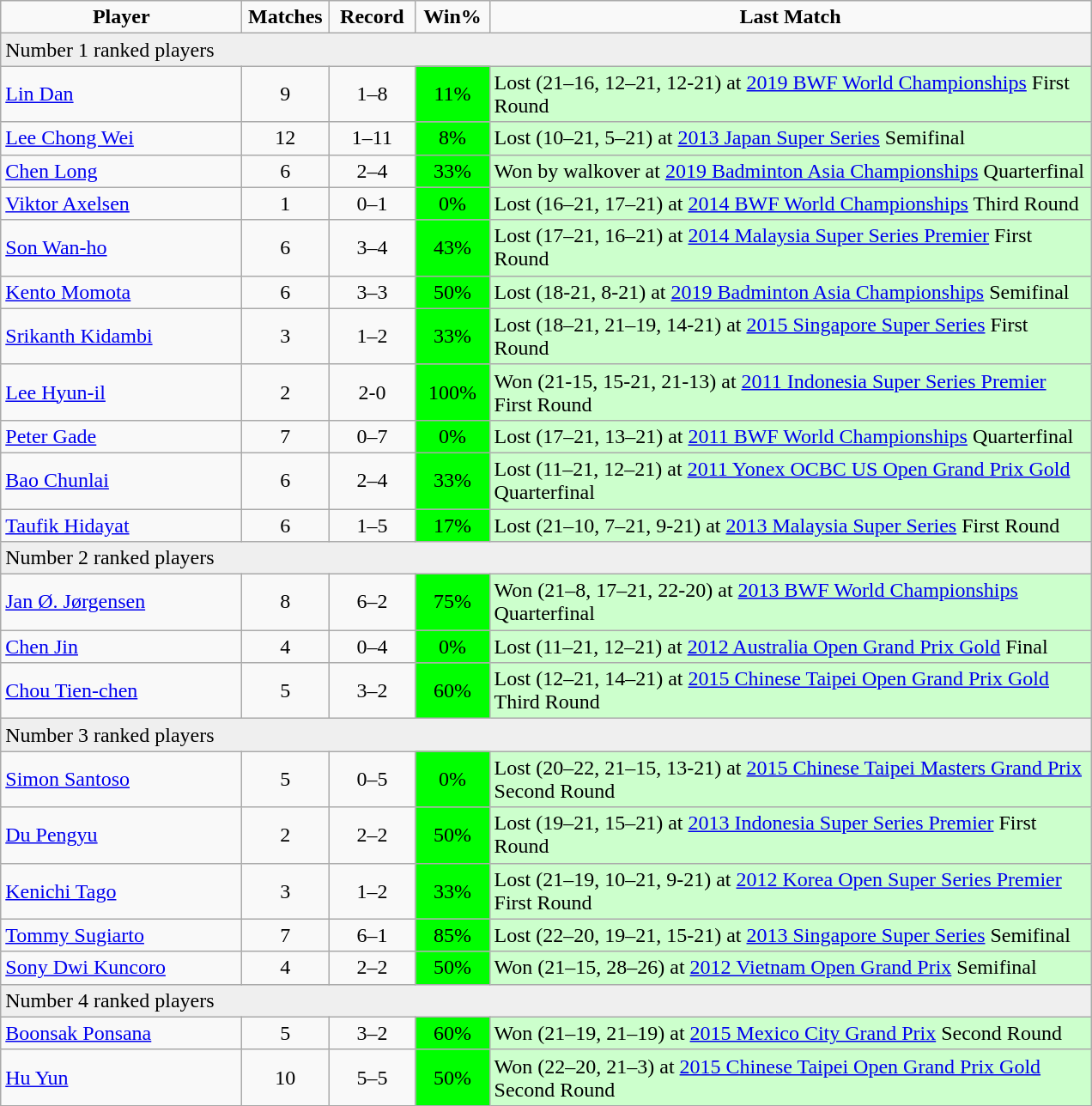<table class="wikitable sortable" style=font-size:100%;text-align:center>
<tr>
<td width=180><strong>Player</strong></td>
<td width=60><strong>Matches</strong></td>
<td width=60><strong>Record</strong></td>
<td width=50><strong>Win%</strong></td>
<td width=460><strong>Last Match</strong></td>
</tr>
<tr bgcolor=efefef>
<td align=left colspan=5>Number 1 ranked players</td>
</tr>
<tr>
<td align=left> <a href='#'>Lin Dan</a></td>
<td>9</td>
<td>1–8</td>
<td bgcolor=lime>11%</td>
<td bgcolor=ccffcc align=left>Lost (21–16, 12–21, 12-21) at <a href='#'>2019 BWF World Championships</a> First Round</td>
</tr>
<tr>
<td align=left> <a href='#'>Lee Chong Wei</a></td>
<td>12</td>
<td>1–11</td>
<td bgcolor=lime>8%</td>
<td bgcolor=ccffcc align=left>Lost (10–21, 5–21) at <a href='#'>2013 Japan Super Series</a> Semifinal</td>
</tr>
<tr>
<td align=left> <a href='#'>Chen Long</a></td>
<td>6</td>
<td>2–4</td>
<td bgcolor=lime>33%</td>
<td bgcolor=ccffcc align=left>Won by walkover at <a href='#'>2019 Badminton Asia Championships</a> Quarterfinal</td>
</tr>
<tr>
<td align=left> <a href='#'>Viktor Axelsen</a></td>
<td>1</td>
<td>0–1</td>
<td bgcolor=lime>0%</td>
<td bgcolor=ccffcc align=left>Lost (16–21, 17–21) at <a href='#'>2014 BWF World Championships</a> Third Round</td>
</tr>
<tr>
<td align=left> <a href='#'>Son Wan-ho</a></td>
<td>6</td>
<td>3–4</td>
<td bgcolor=lime>43%</td>
<td bgcolor=ccffcc align=left>Lost (17–21, 16–21) at <a href='#'>2014 Malaysia Super Series Premier</a> First Round</td>
</tr>
<tr>
<td align=left> <a href='#'>Kento Momota</a></td>
<td>6</td>
<td>3–3</td>
<td bgcolor=lime>50%</td>
<td bgcolor=ccffcc align=left>Lost (18-21, 8-21) at <a href='#'>2019 Badminton Asia Championships</a> Semifinal</td>
</tr>
<tr>
<td align=left> <a href='#'>Srikanth Kidambi</a></td>
<td>3</td>
<td>1–2</td>
<td bgcolor=lime>33%</td>
<td bgcolor=ccffcc align=left>Lost (18–21, 21–19, 14-21) at <a href='#'>2015 Singapore Super Series</a> First Round</td>
</tr>
<tr>
<td align=left> <a href='#'>Lee Hyun-il</a></td>
<td>2</td>
<td>2-0</td>
<td bgcolor=lime>100%</td>
<td bgcolor=ccffcc align=left>Won (21-15, 15-21, 21-13) at <a href='#'>2011 Indonesia Super Series Premier</a> First Round</td>
</tr>
<tr>
<td align=left> <a href='#'>Peter Gade</a></td>
<td>7</td>
<td>0–7</td>
<td bgcolor=lime>0%</td>
<td bgcolor=ccffcc align=left>Lost (17–21, 13–21) at <a href='#'>2011 BWF World Championships</a> Quarterfinal</td>
</tr>
<tr>
<td align=left> <a href='#'>Bao Chunlai</a></td>
<td>6</td>
<td>2–4</td>
<td bgcolor=lime>33%</td>
<td bgcolor=ccffcc align=left>Lost (11–21, 12–21) at <a href='#'>2011 Yonex OCBC US Open Grand Prix Gold</a> Quarterfinal</td>
</tr>
<tr>
<td align=left> <a href='#'>Taufik Hidayat</a></td>
<td>6</td>
<td>1–5</td>
<td bgcolor=lime>17%</td>
<td bgcolor=ccffcc align=left>Lost (21–10, 7–21, 9-21) at <a href='#'>2013 Malaysia Super Series</a> First Round</td>
</tr>
<tr bgcolor=efefef>
<td align=left colspan=5>Number 2 ranked players</td>
</tr>
<tr>
<td align=left> <a href='#'>Jan Ø. Jørgensen</a></td>
<td>8</td>
<td>6–2</td>
<td bgcolor=lime>75%</td>
<td bgcolor=ccffcc align=left>Won (21–8, 17–21, 22-20) at <a href='#'>2013 BWF World Championships</a> Quarterfinal</td>
</tr>
<tr>
<td align=left> <a href='#'>Chen Jin</a></td>
<td>4</td>
<td>0–4</td>
<td bgcolor=lime>0%</td>
<td bgcolor=ccffcc align=left>Lost (11–21, 12–21) at <a href='#'>2012 Australia Open Grand Prix Gold</a> Final</td>
</tr>
<tr>
<td align=left> <a href='#'>Chou Tien-chen</a></td>
<td>5</td>
<td>3–2</td>
<td bgcolor=lime>60%</td>
<td bgcolor=ccffcc align=left>Lost (12–21, 14–21) at <a href='#'>2015 Chinese Taipei Open Grand Prix Gold</a> Third Round</td>
</tr>
<tr bgcolor=efefef>
<td align=left colspan=5>Number 3 ranked players</td>
</tr>
<tr>
<td align=left> <a href='#'>Simon Santoso</a></td>
<td>5</td>
<td>0–5</td>
<td bgcolor=lime>0%</td>
<td bgcolor=ccffcc align=left>Lost (20–22, 21–15, 13-21) at <a href='#'>2015 Chinese Taipei Masters Grand Prix</a> Second Round</td>
</tr>
<tr>
<td align=left> <a href='#'>Du Pengyu</a></td>
<td>2</td>
<td>2–2</td>
<td bgcolor=lime>50%</td>
<td bgcolor=ccffcc align=left>Lost (19–21, 15–21) at <a href='#'>2013 Indonesia Super Series Premier</a> First Round</td>
</tr>
<tr>
<td align=left> <a href='#'>Kenichi Tago</a></td>
<td>3</td>
<td>1–2</td>
<td bgcolor=lime>33%</td>
<td bgcolor=ccffcc align=left>Lost (21–19, 10–21, 9-21) at <a href='#'>2012 Korea Open Super Series Premier</a> First Round</td>
</tr>
<tr>
<td align=left> <a href='#'>Tommy Sugiarto</a></td>
<td>7</td>
<td>6–1</td>
<td bgcolor=lime>85%</td>
<td bgcolor=ccffcc align=left>Lost (22–20, 19–21, 15-21) at <a href='#'>2013 Singapore Super Series</a> Semifinal</td>
</tr>
<tr>
<td align=left> <a href='#'>Sony Dwi Kuncoro</a></td>
<td>4</td>
<td>2–2</td>
<td bgcolor=lime>50%</td>
<td bgcolor=ccffcc align=left>Won (21–15, 28–26) at <a href='#'>2012 Vietnam Open Grand Prix</a> Semifinal</td>
</tr>
<tr bgcolor=efefef>
<td align=left colspan=5>Number 4 ranked players</td>
</tr>
<tr>
<td align=left> <a href='#'>Boonsak Ponsana</a></td>
<td>5</td>
<td>3–2</td>
<td bgcolor=lime>60%</td>
<td bgcolor=ccffcc align=left>Won (21–19, 21–19) at <a href='#'>2015 Mexico City Grand Prix</a> Second Round</td>
</tr>
<tr>
<td align=left> <a href='#'>Hu Yun</a></td>
<td>10</td>
<td>5–5</td>
<td bgcolor=lime>50%</td>
<td bgcolor=ccffcc align=left>Won (22–20, 21–3) at <a href='#'>2015 Chinese Taipei Open Grand Prix Gold</a> Second Round</td>
</tr>
</table>
